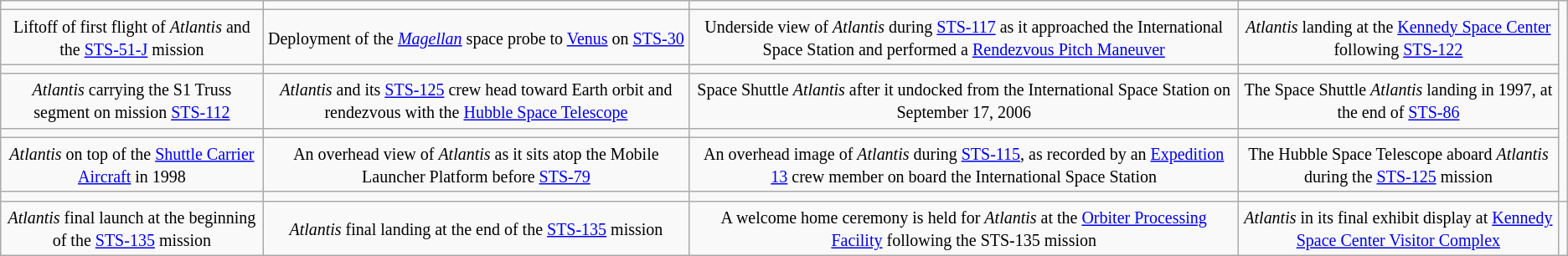<table class="wikitable" style="text-align:center">
<tr>
<td></td>
<td></td>
<td></td>
<td></td>
</tr>
<tr>
<td><small>Liftoff of first flight of <em>Atlantis</em> and the <a href='#'>STS-51-J</a> mission</small></td>
<td><small>Deployment of the <em><a href='#'>Magellan</a></em> space probe to <a href='#'>Venus</a> on <a href='#'>STS-30</a></small></td>
<td><small>Underside view of <em>Atlantis</em> during <a href='#'>STS-117</a> as it approached the International Space Station and performed a <a href='#'>Rendezvous Pitch Maneuver</a></small></td>
<td><small><em>Atlantis</em> landing at the <a href='#'>Kennedy Space Center</a> following <a href='#'>STS-122</a></small></td>
</tr>
<tr>
<td></td>
<td></td>
<td></td>
<td></td>
</tr>
<tr>
<td><small><em>Atlantis</em> carrying the S1 Truss segment on mission <a href='#'>STS-112</a></small></td>
<td><small><em>Atlantis</em> and its <a href='#'>STS-125</a> crew head toward Earth orbit and rendezvous with the <a href='#'>Hubble Space Telescope</a></small></td>
<td><small>Space Shuttle <em>Atlantis</em> after it undocked from the International Space Station on September 17, 2006</small></td>
<td><small>The Space Shuttle <em>Atlantis</em> landing in 1997, at the end of <a href='#'>STS-86</a></small></td>
</tr>
<tr>
<td></td>
<td></td>
<td></td>
<td></td>
</tr>
<tr>
<td><small><em>Atlantis</em> on top of the <a href='#'>Shuttle Carrier Aircraft</a> in 1998</small></td>
<td><small>An overhead view of <em>Atlantis</em> as it sits atop the Mobile Launcher Platform before <a href='#'>STS-79</a></small></td>
<td><small>An overhead image of <em>Atlantis</em> during <a href='#'>STS-115</a>, as recorded by an <a href='#'>Expedition 13</a> crew member on board the International Space Station</small></td>
<td><small> The Hubble Space Telescope aboard <em>Atlantis</em> during the <a href='#'>STS-125</a> mission</small></td>
</tr>
<tr>
<td></td>
<td></td>
<td></td>
<td></td>
</tr>
<tr>
<td><small> <em>Atlantis</em> final launch at the beginning of the <a href='#'>STS-135</a> mission</small></td>
<td><small> <em>Atlantis</em> final landing at the end of the <a href='#'>STS-135</a> mission</small></td>
<td><small> A welcome home ceremony is held for <em>Atlantis</em> at the <a href='#'>Orbiter Processing Facility</a> following the STS-135 mission</small></td>
<td><small><em>Atlantis</em> in its final exhibit display at <a href='#'>Kennedy Space Center Visitor Complex</a></small></td>
<td></td>
</tr>
</table>
